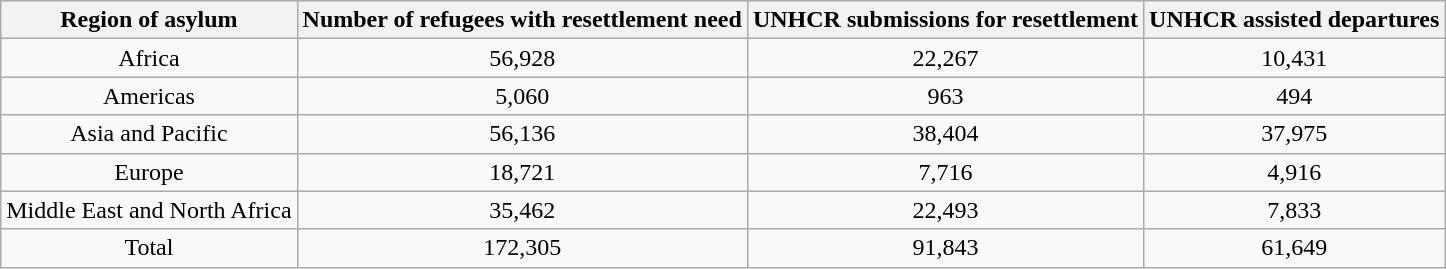<table class="wikitable sortable" style="text-align: center">
<tr>
<th scope="col">Region of asylum</th>
<th scope="col">Number of refugees with resettlement need</th>
<th scope="col">UNHCR submissions for resettlement</th>
<th scope="col">UNHCR assisted departures</th>
</tr>
<tr>
<td>Africa</td>
<td>56,928</td>
<td>22,267</td>
<td>10,431</td>
</tr>
<tr>
<td>Americas</td>
<td>5,060</td>
<td>963</td>
<td>494</td>
</tr>
<tr>
<td>Asia and Pacific</td>
<td>56,136</td>
<td>38,404</td>
<td>37,975</td>
</tr>
<tr>
<td>Europe</td>
<td>18,721</td>
<td>7,716</td>
<td>4,916</td>
</tr>
<tr>
<td>Middle East and North Africa</td>
<td>35,462</td>
<td>22,493</td>
<td>7,833</td>
</tr>
<tr>
<td>Total</td>
<td>172,305</td>
<td>91,843</td>
<td>61,649</td>
</tr>
</table>
